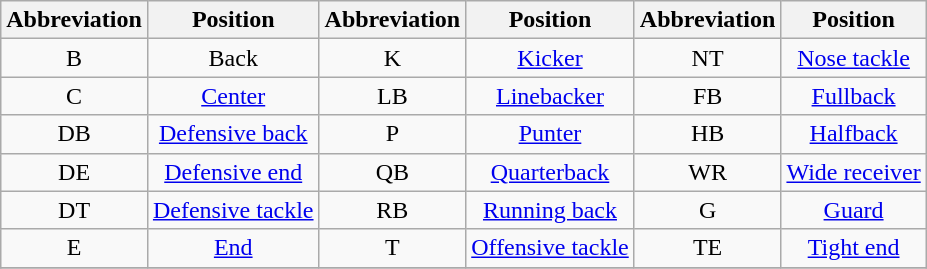<table class="wikitable" style="text-align:center">
<tr>
<th scope=col>Abbreviation</th>
<th scope=col>Position</th>
<th scope=col>Abbreviation</th>
<th scope=col>Position</th>
<th scope=col>Abbreviation</th>
<th scope=col>Position</th>
</tr>
<tr>
<td>B</td>
<td>Back</td>
<td>K</td>
<td><a href='#'>Kicker</a></td>
<td>NT</td>
<td><a href='#'>Nose tackle</a></td>
</tr>
<tr>
<td>C</td>
<td><a href='#'>Center</a></td>
<td>LB</td>
<td><a href='#'>Linebacker</a></td>
<td>FB</td>
<td><a href='#'>Fullback</a></td>
</tr>
<tr>
<td>DB</td>
<td><a href='#'>Defensive back</a></td>
<td>P</td>
<td><a href='#'>Punter</a></td>
<td>HB</td>
<td><a href='#'>Halfback</a></td>
</tr>
<tr>
<td>DE</td>
<td><a href='#'>Defensive end</a></td>
<td>QB</td>
<td><a href='#'>Quarterback</a></td>
<td>WR</td>
<td><a href='#'>Wide receiver</a></td>
</tr>
<tr>
<td>DT</td>
<td><a href='#'>Defensive tackle</a></td>
<td>RB</td>
<td><a href='#'>Running back</a></td>
<td>G</td>
<td><a href='#'>Guard</a></td>
</tr>
<tr>
<td>E</td>
<td><a href='#'>End</a></td>
<td>T</td>
<td><a href='#'>Offensive tackle</a></td>
<td>TE</td>
<td><a href='#'>Tight end</a></td>
</tr>
<tr>
</tr>
</table>
